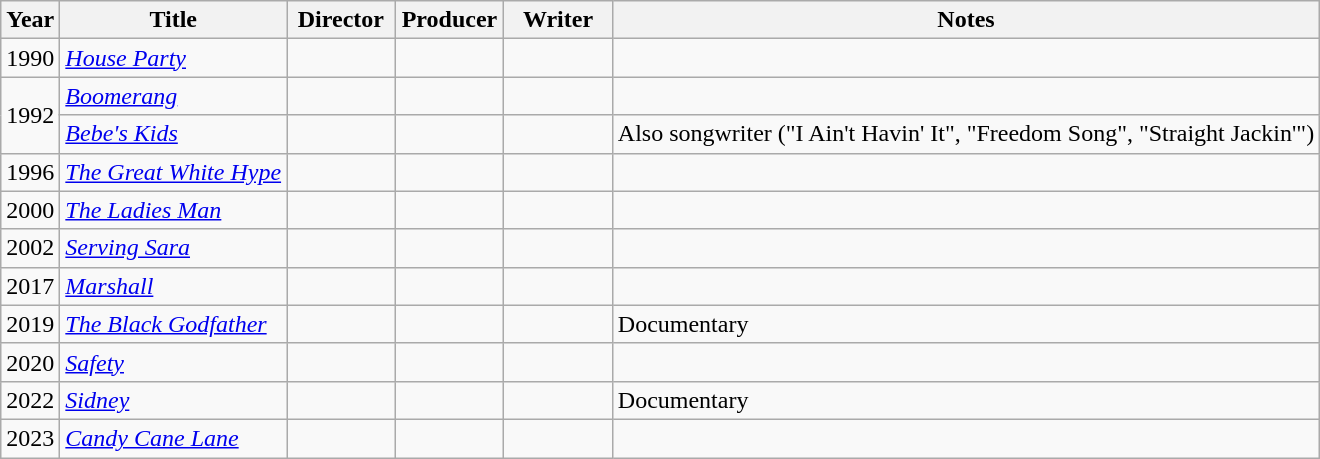<table class = "wikitable">
<tr>
<th>Year</th>
<th>Title</th>
<th width=65>Director</th>
<th width=65>Producer</th>
<th width=65>Writer</th>
<th>Notes</th>
</tr>
<tr>
<td>1990</td>
<td><em><a href='#'>House Party</a></em></td>
<td></td>
<td></td>
<td></td>
<td></td>
</tr>
<tr>
<td rowspan=2>1992</td>
<td><em><a href='#'>Boomerang</a></em></td>
<td></td>
<td></td>
<td></td>
<td></td>
</tr>
<tr>
<td><em><a href='#'>Bebe's Kids</a></em></td>
<td></td>
<td></td>
<td></td>
<td>Also songwriter ("I Ain't Havin' It", "Freedom Song", "Straight Jackin'")</td>
</tr>
<tr>
<td>1996</td>
<td><em><a href='#'>The Great White Hype</a></em></td>
<td></td>
<td></td>
<td></td>
<td></td>
</tr>
<tr>
<td>2000</td>
<td><em><a href='#'>The Ladies Man</a></em></td>
<td></td>
<td></td>
<td></td>
<td></td>
</tr>
<tr>
<td>2002</td>
<td><em><a href='#'>Serving Sara</a></em></td>
<td></td>
<td></td>
<td></td>
<td></td>
</tr>
<tr>
<td>2017</td>
<td><em><a href='#'>Marshall</a></em></td>
<td></td>
<td></td>
<td></td>
<td></td>
</tr>
<tr>
<td>2019</td>
<td><em><a href='#'>The Black Godfather</a></em></td>
<td></td>
<td></td>
<td></td>
<td>Documentary</td>
</tr>
<tr>
<td>2020</td>
<td><em><a href='#'>Safety</a></em></td>
<td></td>
<td></td>
<td></td>
<td></td>
</tr>
<tr>
<td>2022</td>
<td><em><a href='#'>Sidney</a></em></td>
<td></td>
<td></td>
<td></td>
<td>Documentary</td>
</tr>
<tr>
<td>2023</td>
<td><em><a href='#'>Candy Cane Lane</a></em></td>
<td></td>
<td></td>
<td></td>
<td></td>
</tr>
</table>
